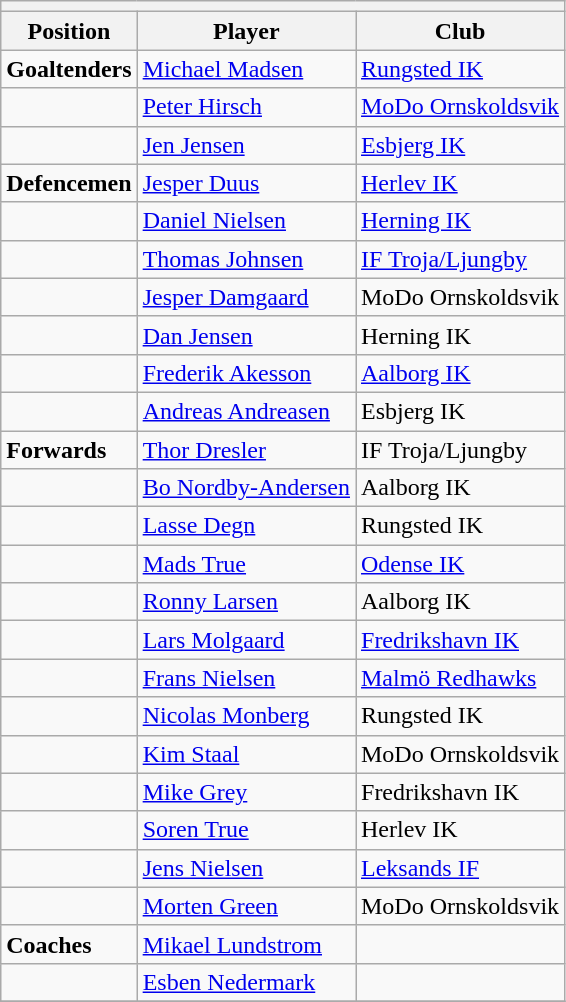<table class=wikitable>
<tr>
<th colspan="7"></th>
</tr>
<tr>
<th>Position</th>
<th>Player</th>
<th>Club</th>
</tr>
<tr>
<td><strong>Goaltenders</strong></td>
<td><a href='#'>Michael Madsen</a></td>
<td><a href='#'>Rungsted IK</a></td>
</tr>
<tr>
<td></td>
<td><a href='#'>Peter Hirsch</a></td>
<td><a href='#'>MoDo Ornskoldsvik</a></td>
</tr>
<tr>
<td></td>
<td><a href='#'>Jen Jensen</a></td>
<td><a href='#'>Esbjerg IK</a></td>
</tr>
<tr>
<td><strong>Defencemen</strong></td>
<td><a href='#'>Jesper Duus</a></td>
<td><a href='#'>Herlev IK</a></td>
</tr>
<tr>
<td></td>
<td><a href='#'>Daniel Nielsen</a></td>
<td><a href='#'>Herning IK</a></td>
</tr>
<tr>
<td></td>
<td><a href='#'>Thomas Johnsen</a></td>
<td><a href='#'>IF Troja/Ljungby</a></td>
</tr>
<tr>
<td></td>
<td><a href='#'>Jesper Damgaard</a></td>
<td>MoDo Ornskoldsvik</td>
</tr>
<tr>
<td></td>
<td><a href='#'>Dan Jensen</a></td>
<td>Herning IK</td>
</tr>
<tr>
<td></td>
<td><a href='#'>Frederik Akesson</a></td>
<td><a href='#'>Aalborg IK</a></td>
</tr>
<tr>
<td></td>
<td><a href='#'>Andreas Andreasen</a></td>
<td>Esbjerg IK</td>
</tr>
<tr>
<td><strong>Forwards</strong></td>
<td><a href='#'>Thor Dresler</a></td>
<td>IF Troja/Ljungby</td>
</tr>
<tr>
<td></td>
<td><a href='#'>Bo Nordby-Andersen</a></td>
<td>Aalborg IK</td>
</tr>
<tr>
<td></td>
<td><a href='#'>Lasse Degn</a></td>
<td>Rungsted IK</td>
</tr>
<tr>
<td></td>
<td><a href='#'>Mads True</a></td>
<td><a href='#'>Odense IK</a></td>
</tr>
<tr>
<td></td>
<td><a href='#'>Ronny Larsen</a></td>
<td>Aalborg IK</td>
</tr>
<tr>
<td></td>
<td><a href='#'>Lars Molgaard</a></td>
<td><a href='#'>Fredrikshavn IK</a></td>
</tr>
<tr>
<td></td>
<td><a href='#'>Frans Nielsen</a></td>
<td><a href='#'>Malmö Redhawks</a></td>
</tr>
<tr>
<td></td>
<td><a href='#'>Nicolas Monberg</a></td>
<td>Rungsted IK</td>
</tr>
<tr>
<td></td>
<td><a href='#'>Kim Staal</a></td>
<td>MoDo Ornskoldsvik</td>
</tr>
<tr>
<td></td>
<td><a href='#'>Mike Grey</a></td>
<td>Fredrikshavn IK</td>
</tr>
<tr>
<td></td>
<td><a href='#'>Soren True</a></td>
<td>Herlev IK</td>
</tr>
<tr>
<td></td>
<td><a href='#'>Jens Nielsen</a></td>
<td><a href='#'>Leksands IF</a></td>
</tr>
<tr>
<td></td>
<td><a href='#'>Morten Green</a></td>
<td>MoDo Ornskoldsvik</td>
</tr>
<tr>
<td><strong>Coaches</strong></td>
<td><a href='#'>Mikael Lundstrom</a></td>
<td></td>
</tr>
<tr>
<td></td>
<td><a href='#'>Esben Nedermark</a></td>
<td></td>
</tr>
<tr>
</tr>
</table>
